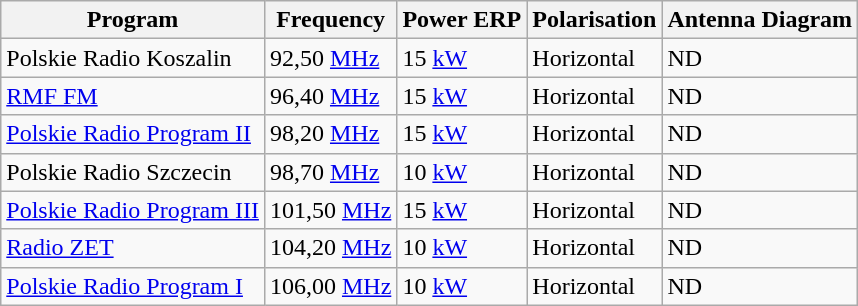<table class="wikitable">
<tr>
<th>Program</th>
<th>Frequency</th>
<th>Power ERP</th>
<th>Polarisation</th>
<th>Antenna Diagram</th>
</tr>
<tr>
<td>Polskie Radio Koszalin</td>
<td>92,50 <a href='#'>MHz</a></td>
<td>15 <a href='#'>kW</a></td>
<td>Horizontal</td>
<td>ND</td>
</tr>
<tr>
<td><a href='#'>RMF FM</a></td>
<td>96,40 <a href='#'>MHz</a></td>
<td>15 <a href='#'>kW</a></td>
<td>Horizontal</td>
<td>ND</td>
</tr>
<tr>
<td><a href='#'>Polskie Radio Program II</a></td>
<td>98,20 <a href='#'>MHz</a></td>
<td>15 <a href='#'>kW</a></td>
<td>Horizontal</td>
<td>ND</td>
</tr>
<tr>
<td>Polskie Radio Szczecin</td>
<td>98,70 <a href='#'>MHz</a></td>
<td>10 <a href='#'>kW</a></td>
<td>Horizontal</td>
<td>ND</td>
</tr>
<tr>
<td><a href='#'>Polskie Radio Program III</a></td>
<td>101,50 <a href='#'>MHz</a></td>
<td>15 <a href='#'>kW</a></td>
<td>Horizontal</td>
<td>ND</td>
</tr>
<tr>
<td><a href='#'>Radio ZET</a></td>
<td>104,20 <a href='#'>MHz</a></td>
<td>10 <a href='#'>kW</a></td>
<td>Horizontal</td>
<td>ND</td>
</tr>
<tr>
<td><a href='#'>Polskie Radio Program I</a></td>
<td>106,00 <a href='#'>MHz</a></td>
<td>10 <a href='#'>kW</a></td>
<td>Horizontal</td>
<td>ND</td>
</tr>
</table>
